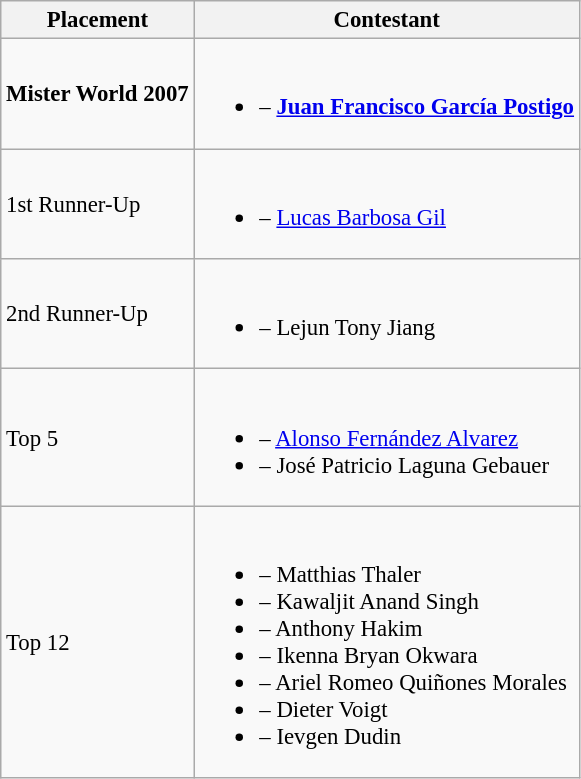<table class="wikitable sortable" style="font-size: 95%;">
<tr>
<th>Placement</th>
<th>Contestant</th>
</tr>
<tr>
<td><strong>Mister World 2007</strong></td>
<td><br><ul><li><strong></strong> – <strong><a href='#'>Juan Francisco García Postigo</a></strong></li></ul></td>
</tr>
<tr>
<td>1st Runner-Up</td>
<td><br><ul><li> – <a href='#'>Lucas Barbosa Gil</a></li></ul></td>
</tr>
<tr>
<td>2nd Runner-Up</td>
<td><br><ul><li> – Lejun Tony Jiang</li></ul></td>
</tr>
<tr>
<td>Top 5</td>
<td><br><ul><li> – <a href='#'>Alonso Fernández Alvarez</a></li><li> – José Patricio Laguna Gebauer</li></ul></td>
</tr>
<tr>
<td>Top 12</td>
<td><br><ul><li> – Matthias Thaler</li><li> – Kawaljit Anand Singh</li><li> – Anthony Hakim</li><li> – Ikenna Bryan Okwara</li><li> – Ariel Romeo Quiñones Morales</li><li> – Dieter Voigt</li><li> – Ievgen Dudin</li></ul></td>
</tr>
</table>
